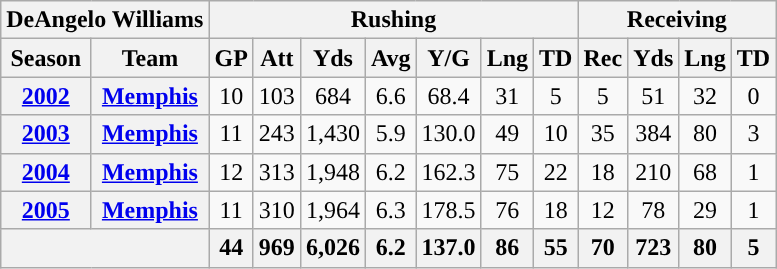<table class="wikitable" style="text-align:center;">
<tr>
<th colspan="2">DeAngelo Williams</th>
<th colspan="7">Rushing</th>
<th colspan="4">Receiving</th>
</tr>
<tr>
<th>Season</th>
<th>Team</th>
<th>GP</th>
<th>Att</th>
<th>Yds</th>
<th>Avg</th>
<th>Y/G</th>
<th>Lng</th>
<th>TD</th>
<th>Rec</th>
<th>Yds</th>
<th>Lng</th>
<th>TD</th>
</tr>
<tr>
<th><a href='#'>2002</a></th>
<th><a href='#'>Memphis</a></th>
<td>10</td>
<td>103</td>
<td>684</td>
<td>6.6</td>
<td>68.4</td>
<td>31</td>
<td>5</td>
<td>5</td>
<td>51</td>
<td>32</td>
<td>0</td>
</tr>
<tr>
<th><a href='#'>2003</a></th>
<th><a href='#'>Memphis</a></th>
<td>11</td>
<td>243</td>
<td>1,430</td>
<td>5.9</td>
<td>130.0</td>
<td>49</td>
<td>10</td>
<td>35</td>
<td>384</td>
<td>80</td>
<td>3</td>
</tr>
<tr>
<th><a href='#'>2004</a></th>
<th><a href='#'>Memphis</a></th>
<td>12</td>
<td>313</td>
<td>1,948</td>
<td>6.2</td>
<td>162.3</td>
<td>75</td>
<td>22</td>
<td>18</td>
<td>210</td>
<td>68</td>
<td>1</td>
</tr>
<tr>
<th><a href='#'>2005</a></th>
<th><a href='#'>Memphis</a></th>
<td>11</td>
<td>310</td>
<td>1,964</td>
<td>6.3</td>
<td>178.5</td>
<td>76</td>
<td>18</td>
<td>12</td>
<td>78</td>
<td>29</td>
<td>1</td>
</tr>
<tr>
<th colspan="2"></th>
<th>44</th>
<th>969</th>
<th>6,026</th>
<th>6.2</th>
<th>137.0</th>
<th>86</th>
<th>55</th>
<th>70</th>
<th>723</th>
<th>80</th>
<th>5</th>
</tr>
</table>
